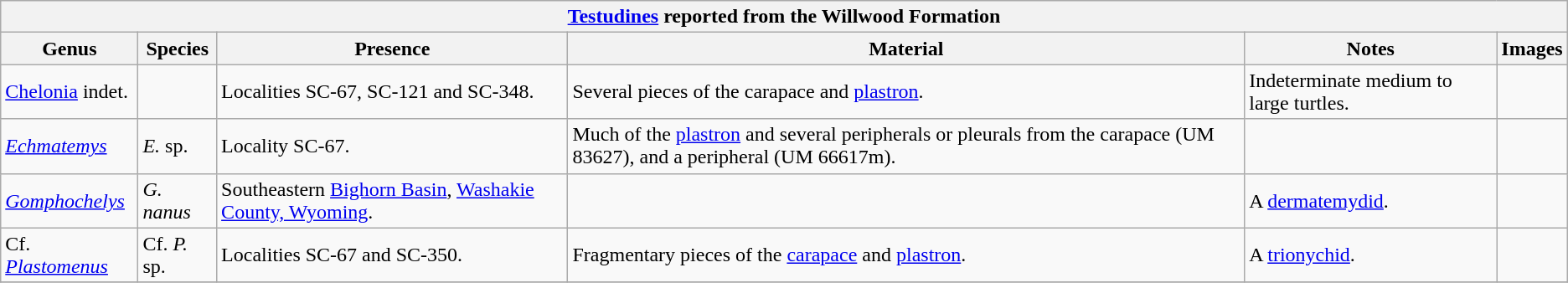<table class="wikitable" align="center">
<tr>
<th colspan="6" align="center"><strong><a href='#'>Testudines</a> reported from the Willwood Formation</strong></th>
</tr>
<tr>
<th>Genus</th>
<th>Species</th>
<th>Presence</th>
<th><strong>Material</strong></th>
<th>Notes</th>
<th>Images</th>
</tr>
<tr>
<td><a href='#'>Chelonia</a> indet.</td>
<td></td>
<td>Localities SC-67, SC-121 and SC-348.</td>
<td>Several pieces of the carapace and <a href='#'>plastron</a>.</td>
<td>Indeterminate medium to large turtles.</td>
<td></td>
</tr>
<tr>
<td><em><a href='#'>Echmatemys</a></em></td>
<td><em>E.</em> sp.</td>
<td>Locality SC-67.</td>
<td>Much of the <a href='#'>plastron</a> and several peripherals or pleurals from the carapace (UM 83627), and a peripheral (UM 66617m).</td>
<td></td>
<td></td>
</tr>
<tr>
<td><em><a href='#'>Gomphochelys</a></em></td>
<td><em>G. nanus</em></td>
<td>Southeastern <a href='#'>Bighorn Basin</a>, <a href='#'>Washakie County, Wyoming</a>.</td>
<td></td>
<td>A <a href='#'>dermatemydid</a>.</td>
<td></td>
</tr>
<tr>
<td>Cf. <em><a href='#'>Plastomenus</a></em></td>
<td>Cf. <em>P.</em> sp.</td>
<td>Localities SC-67 and SC-350.</td>
<td>Fragmentary pieces of the <a href='#'>carapace</a> and <a href='#'>plastron</a>.</td>
<td>A <a href='#'>trionychid</a>.</td>
<td></td>
</tr>
<tr>
</tr>
</table>
